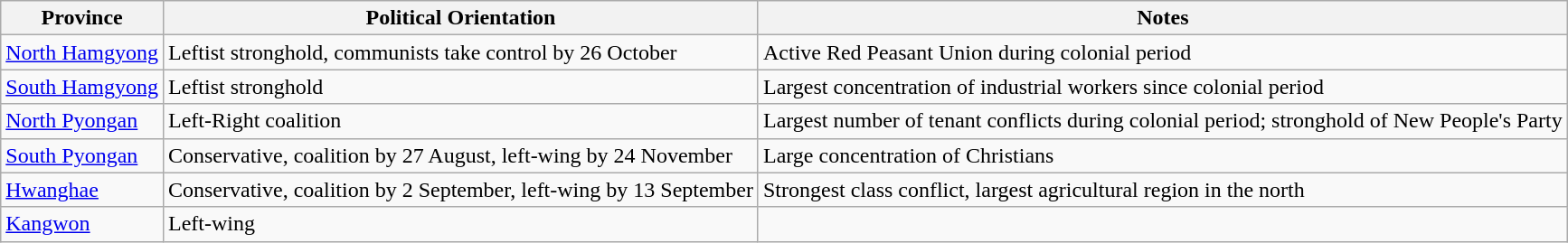<table class="wikitable">
<tr>
<th>Province</th>
<th>Political Orientation</th>
<th>Notes</th>
</tr>
<tr>
<td><a href='#'>North Hamgyong</a></td>
<td>Leftist stronghold, communists take control by 26 October</td>
<td>Active Red Peasant Union during colonial period</td>
</tr>
<tr>
<td><a href='#'>South Hamgyong</a></td>
<td>Leftist stronghold</td>
<td>Largest concentration of industrial workers since colonial period</td>
</tr>
<tr>
<td><a href='#'>North Pyongan</a></td>
<td>Left-Right coalition</td>
<td>Largest number of tenant conflicts during colonial period; stronghold of New People's Party</td>
</tr>
<tr>
<td><a href='#'>South Pyongan</a></td>
<td>Conservative, coalition by 27 August, left-wing by 24 November</td>
<td>Large concentration of Christians</td>
</tr>
<tr>
<td><a href='#'>Hwanghae</a></td>
<td>Conservative, coalition by 2 September, left-wing by 13 September</td>
<td>Strongest class conflict, largest agricultural region in the north</td>
</tr>
<tr>
<td><a href='#'>Kangwon</a></td>
<td>Left-wing</td>
<td></td>
</tr>
</table>
